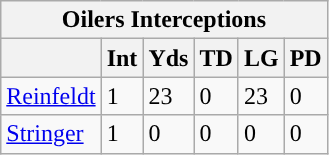<table class="wikitable">
<tr>
<th colspan="6">Oilers Interceptions</th>
</tr>
<tr>
<th></th>
<th>Int</th>
<th>Yds</th>
<th>TD</th>
<th>LG</th>
<th>PD</th>
</tr>
<tr>
<td><a href='#'>Reinfeldt</a></td>
<td>1</td>
<td>23</td>
<td>0</td>
<td>23</td>
<td>0</td>
</tr>
<tr>
<td><a href='#'>Stringer</a></td>
<td>1</td>
<td>0</td>
<td>0</td>
<td>0</td>
<td>0</td>
</tr>
</table>
